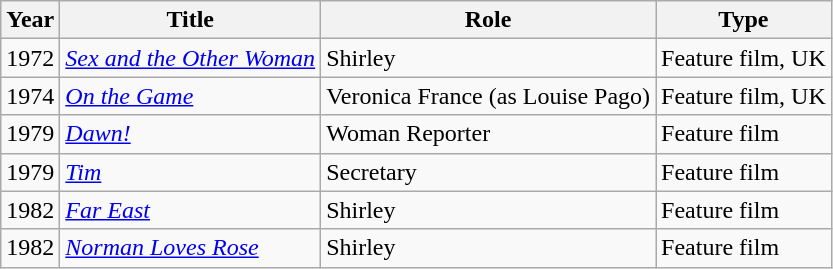<table class="wikitable">
<tr>
<th>Year</th>
<th>Title</th>
<th>Role</th>
<th>Type</th>
</tr>
<tr>
<td>1972</td>
<td><em><a href='#'>Sex and the Other Woman</a></em></td>
<td>Shirley</td>
<td>Feature film, UK</td>
</tr>
<tr>
<td>1974</td>
<td><em><a href='#'>On the Game</a></em></td>
<td>Veronica France (as Louise Pago)</td>
<td>Feature film, UK</td>
</tr>
<tr>
<td>1979</td>
<td><em><a href='#'>Dawn!</a></em></td>
<td>Woman Reporter</td>
<td>Feature film</td>
</tr>
<tr>
<td>1979</td>
<td><em><a href='#'>Tim</a></em></td>
<td>Secretary</td>
<td>Feature film</td>
</tr>
<tr>
<td>1982</td>
<td><em><a href='#'>Far East</a></em></td>
<td>Shirley</td>
<td>Feature film</td>
</tr>
<tr>
<td>1982</td>
<td><em><a href='#'>Norman Loves Rose</a></em></td>
<td>Shirley</td>
<td>Feature film</td>
</tr>
</table>
